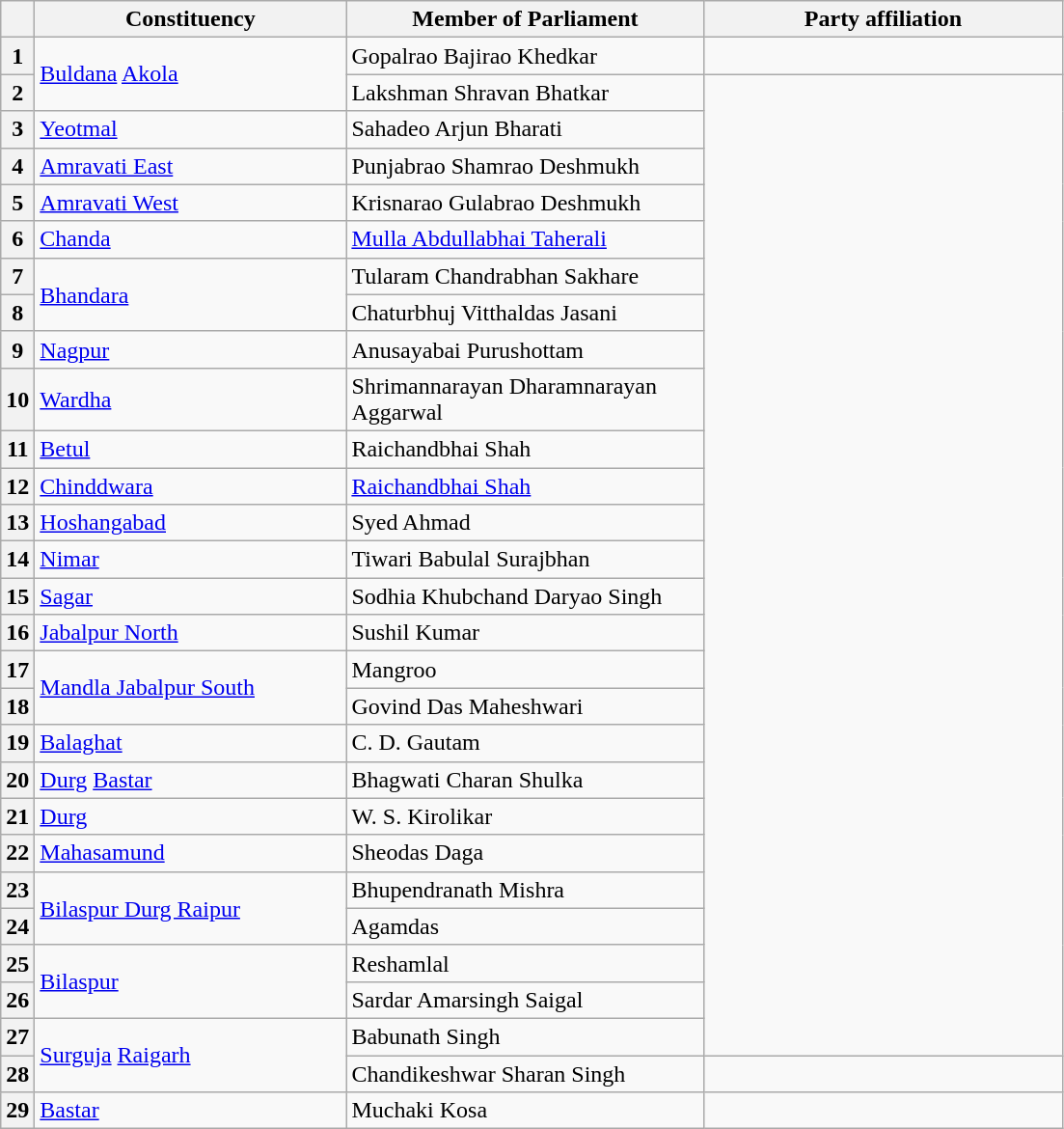<table class="wikitable sortable">
<tr style="text-align:center;">
<th></th>
<th style="width:13em">Constituency</th>
<th style="width:15em">Member of Parliament</th>
<th colspan="2" style="width:15em">Party affiliation</th>
</tr>
<tr>
<th>1</th>
<td rowspan=2><a href='#'>Buldana</a> <a href='#'>Akola</a></td>
<td>Gopalrao Bajirao Khedkar</td>
<td></td>
</tr>
<tr>
<th>2</th>
<td>Lakshman Shravan Bhatkar</td>
</tr>
<tr>
<th>3</th>
<td><a href='#'>Yeotmal</a></td>
<td>Sahadeo Arjun Bharati</td>
</tr>
<tr>
<th>4</th>
<td><a href='#'>Amravati East</a></td>
<td>Punjabrao Shamrao Deshmukh</td>
</tr>
<tr>
<th>5</th>
<td><a href='#'>Amravati West</a></td>
<td>Krisnarao Gulabrao Deshmukh</td>
</tr>
<tr>
<th>6</th>
<td><a href='#'>Chanda</a></td>
<td><a href='#'>Mulla Abdullabhai Taherali</a></td>
</tr>
<tr>
<th>7</th>
<td rowspan=2><a href='#'>Bhandara</a></td>
<td>Tularam Chandrabhan Sakhare</td>
</tr>
<tr>
<th>8</th>
<td>Chaturbhuj Vitthaldas Jasani</td>
</tr>
<tr>
<th>9</th>
<td><a href='#'>Nagpur</a></td>
<td>Anusayabai Purushottam</td>
</tr>
<tr>
<th>10</th>
<td><a href='#'>Wardha</a></td>
<td>Shrimannarayan Dharamnarayan Aggarwal</td>
</tr>
<tr>
<th>11</th>
<td><a href='#'>Betul</a></td>
<td>Raichandbhai Shah</td>
</tr>
<tr>
<th>12</th>
<td><a href='#'>Chinddwara</a></td>
<td><a href='#'>Raichandbhai Shah</a></td>
</tr>
<tr>
<th>13</th>
<td><a href='#'>Hoshangabad</a></td>
<td>Syed Ahmad</td>
</tr>
<tr>
<th>14</th>
<td><a href='#'>Nimar</a></td>
<td>Tiwari Babulal Surajbhan</td>
</tr>
<tr>
<th>15</th>
<td><a href='#'>Sagar</a></td>
<td>Sodhia Khubchand Daryao Singh</td>
</tr>
<tr>
<th>16</th>
<td><a href='#'>Jabalpur North</a></td>
<td>Sushil Kumar</td>
</tr>
<tr>
<th>17</th>
<td rowspan=2><a href='#'>Mandla Jabalpur South</a></td>
<td>Mangroo</td>
</tr>
<tr>
<th>18</th>
<td>Govind Das Maheshwari</td>
</tr>
<tr>
<th>19</th>
<td><a href='#'>Balaghat</a></td>
<td>C. D. Gautam</td>
</tr>
<tr>
<th>20</th>
<td><a href='#'>Durg</a> <a href='#'>Bastar</a></td>
<td>Bhagwati Charan Shulka</td>
</tr>
<tr>
<th>21</th>
<td><a href='#'>Durg</a></td>
<td>W. S. Kirolikar</td>
</tr>
<tr>
<th>22</th>
<td><a href='#'>Mahasamund</a></td>
<td>Sheodas Daga</td>
</tr>
<tr>
<th>23</th>
<td rowspan=2><a href='#'>Bilaspur Durg Raipur</a></td>
<td>Bhupendranath Mishra</td>
</tr>
<tr>
<th>24</th>
<td>Agamdas</td>
</tr>
<tr>
<th>25</th>
<td rowspan=2><a href='#'>Bilaspur</a></td>
<td>Reshamlal</td>
</tr>
<tr>
<th>26</th>
<td>Sardar Amarsingh Saigal</td>
</tr>
<tr>
<th>27</th>
<td rowspan=2><a href='#'>Surguja</a> <a href='#'>Raigarh</a></td>
<td>Babunath Singh</td>
</tr>
<tr>
<th>28</th>
<td>Chandikeshwar Sharan Singh</td>
<td></td>
</tr>
<tr>
<th>29</th>
<td><a href='#'>Bastar</a></td>
<td>Muchaki Kosa</td>
</tr>
</table>
